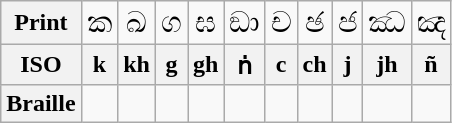<table class="wikitable Unicode" style="text-align:center;">
<tr>
<th>Print</th>
<td><big>ක</big></td>
<td><big>ඛ</big></td>
<td><big>ග</big></td>
<td><big>ඝ</big></td>
<td><big>ඞා</big></td>
<td><big>ච</big></td>
<td><big>ඡ</big></td>
<td><big>ජ</big></td>
<td><big>ඣ</big></td>
<td><big>ඤ</big></td>
</tr>
<tr>
<th>ISO</th>
<th>k</th>
<th>kh</th>
<th>g</th>
<th>gh</th>
<th>ṅ</th>
<th>c</th>
<th>ch</th>
<th>j</th>
<th>jh</th>
<th>ñ</th>
</tr>
<tr>
<th>Braille</th>
<td></td>
<td></td>
<td></td>
<td></td>
<td></td>
<td></td>
<td></td>
<td></td>
<td></td>
<td></td>
</tr>
</table>
